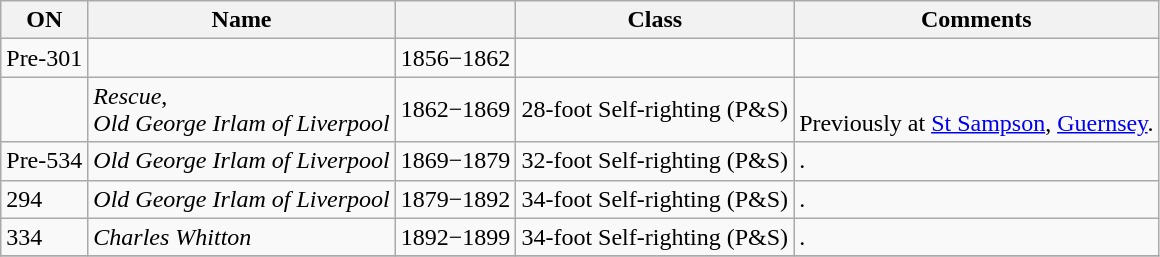<table class="wikitable">
<tr>
<th>ON</th>
<th>Name</th>
<th></th>
<th>Class</th>
<th>Comments</th>
</tr>
<tr>
<td>Pre-301</td>
<td></td>
<td>1856−1862</td>
<td></td>
<td></td>
</tr>
<tr>
<td></td>
<td><em>Rescue</em>,<br><em>Old George Irlam of Liverpool</em> </td>
<td>1862−1869</td>
<td>28-foot Self-righting (P&S)</td>
<td><br>Previously at <a href='#'>St Sampson</a>, <a href='#'>Guernsey</a>.</td>
</tr>
<tr>
<td>Pre-534</td>
<td><em>Old George Irlam of Liverpool</em></td>
<td>1869−1879</td>
<td>32-foot Self-righting (P&S)</td>
<td>.</td>
</tr>
<tr>
<td>294</td>
<td><em>Old George Irlam of Liverpool</em></td>
<td>1879−1892</td>
<td>34-foot Self-righting (P&S)</td>
<td>.</td>
</tr>
<tr>
<td>334</td>
<td><em>Charles Whitton</em></td>
<td>1892−1899</td>
<td>34-foot Self-righting (P&S)</td>
<td>.</td>
</tr>
<tr>
</tr>
</table>
